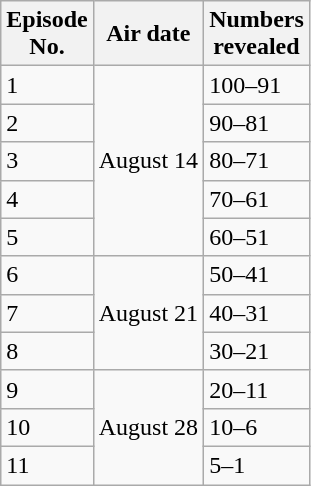<table class="wikitable">
<tr>
<th>Episode<br>No.</th>
<th>Air date</th>
<th>Numbers<br>revealed</th>
</tr>
<tr>
<td>1</td>
<td rowspan="5">August 14</td>
<td>100–91</td>
</tr>
<tr>
<td>2</td>
<td>90–81</td>
</tr>
<tr>
<td>3</td>
<td>80–71</td>
</tr>
<tr>
<td>4</td>
<td>70–61</td>
</tr>
<tr>
<td>5</td>
<td>60–51</td>
</tr>
<tr>
<td>6</td>
<td rowspan="3">August 21</td>
<td>50–41</td>
</tr>
<tr>
<td>7</td>
<td>40–31</td>
</tr>
<tr>
<td>8</td>
<td>30–21</td>
</tr>
<tr>
<td>9</td>
<td rowspan="3">August 28</td>
<td>20–11</td>
</tr>
<tr>
<td>10</td>
<td>10–6</td>
</tr>
<tr>
<td>11</td>
<td>5–1</td>
</tr>
</table>
